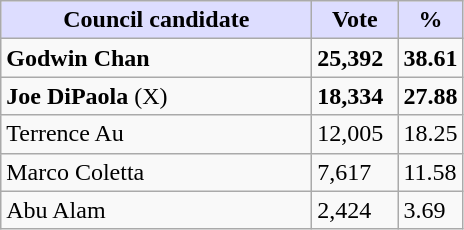<table class="wikitable">
<tr>
<th style="background:#ddf; width:200px;">Council candidate</th>
<th style="background:#ddf; width:50px;">Vote</th>
<th style="background:#ddf; width:30px;">%</th>
</tr>
<tr>
<td><strong>Godwin Chan</strong></td>
<td><strong>25,392</strong></td>
<td><strong>38.61</strong></td>
</tr>
<tr>
<td><strong>Joe DiPaola</strong> (X)</td>
<td><strong>18,334</strong></td>
<td><strong>27.88</strong></td>
</tr>
<tr>
<td>Terrence Au</td>
<td>12,005</td>
<td>18.25</td>
</tr>
<tr>
<td>Marco Coletta</td>
<td>7,617</td>
<td>11.58</td>
</tr>
<tr>
<td>Abu Alam</td>
<td>2,424</td>
<td>3.69</td>
</tr>
</table>
